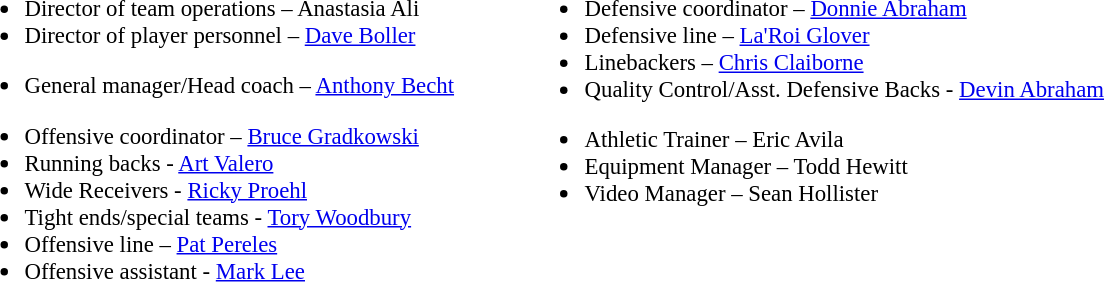<table class="toccolours" style="text-align: left;">
<tr>
<td colspan=7 style="text-align:right;"></td>
</tr>
<tr>
<td style="vertical-align:top;"></td>
<td style="font-size: 95%;vertical-align:top;"><br><ul><li>Director of team operations – Anastasia Ali</li><li>Director of player personnel – <a href='#'>Dave Boller</a></li></ul><ul><li>General manager/Head coach – <a href='#'>Anthony Becht</a></li></ul><ul><li>Offensive coordinator – <a href='#'>Bruce Gradkowski</a></li><li>Running backs - <a href='#'>Art Valero</a></li><li>Wide Receivers - <a href='#'>Ricky Proehl</a></li><li>Tight ends/special teams - <a href='#'>Tory Woodbury</a></li><li>Offensive line – <a href='#'>Pat Pereles</a></li><li>Offensive assistant - <a href='#'>Mark Lee</a></li></ul></td>
<td width="35"> </td>
<td style="vertical-align:top;"></td>
<td style="font-size: 95%;vertical-align:top;"><br><ul><li>Defensive coordinator – <a href='#'>Donnie Abraham</a></li><li>Defensive line – <a href='#'>La'Roi Glover</a></li><li>Linebackers – <a href='#'>Chris Claiborne</a></li><li>Quality Control/Asst. Defensive Backs - <a href='#'>Devin Abraham</a></li></ul><ul><li>Athletic Trainer – Eric Avila</li><li>Equipment Manager – Todd Hewitt</li><li>Video Manager – Sean Hollister</li></ul></td>
</tr>
</table>
